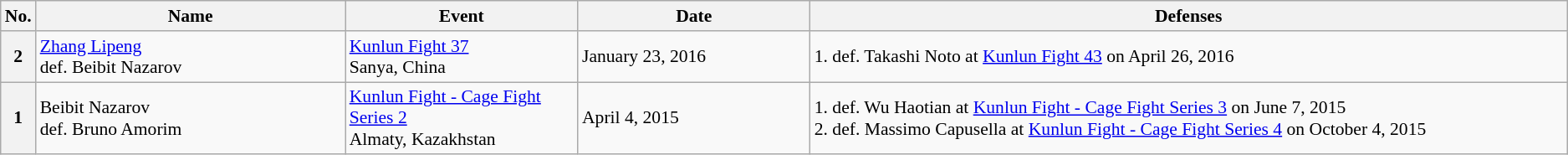<table class="wikitable sortable" style="font-size:90%;">
<tr>
<th style= width:1%;">No.</th>
<th style= width:20%;">Name</th>
<th style= width:15%;">Event</th>
<th style=width:15%;">Date</th>
<th style= width:49%;">Defenses</th>
</tr>
<tr>
<th>2</th>
<td> <a href='#'>Zhang Lipeng</a> <br>def. Beibit Nazarov</td>
<td><a href='#'>Kunlun Fight 37</a><br>Sanya, China</td>
<td>January 23, 2016</td>
<td>1. def. Takashi Noto at <a href='#'>Kunlun Fight 43</a> on April 26, 2016</td>
</tr>
<tr>
<th>1</th>
<td> Beibit Nazarov <br>def. Bruno Amorim</td>
<td><a href='#'>Kunlun Fight - Cage Fight Series 2</a><br>Almaty, Kazakhstan</td>
<td>April 4, 2015</td>
<td>1. def. Wu Haotian at <a href='#'>Kunlun Fight - Cage Fight Series 3</a> on June 7, 2015<br>2. def. Massimo Capusella at <a href='#'>Kunlun Fight - Cage Fight Series 4</a> on October 4, 2015</td>
</tr>
</table>
